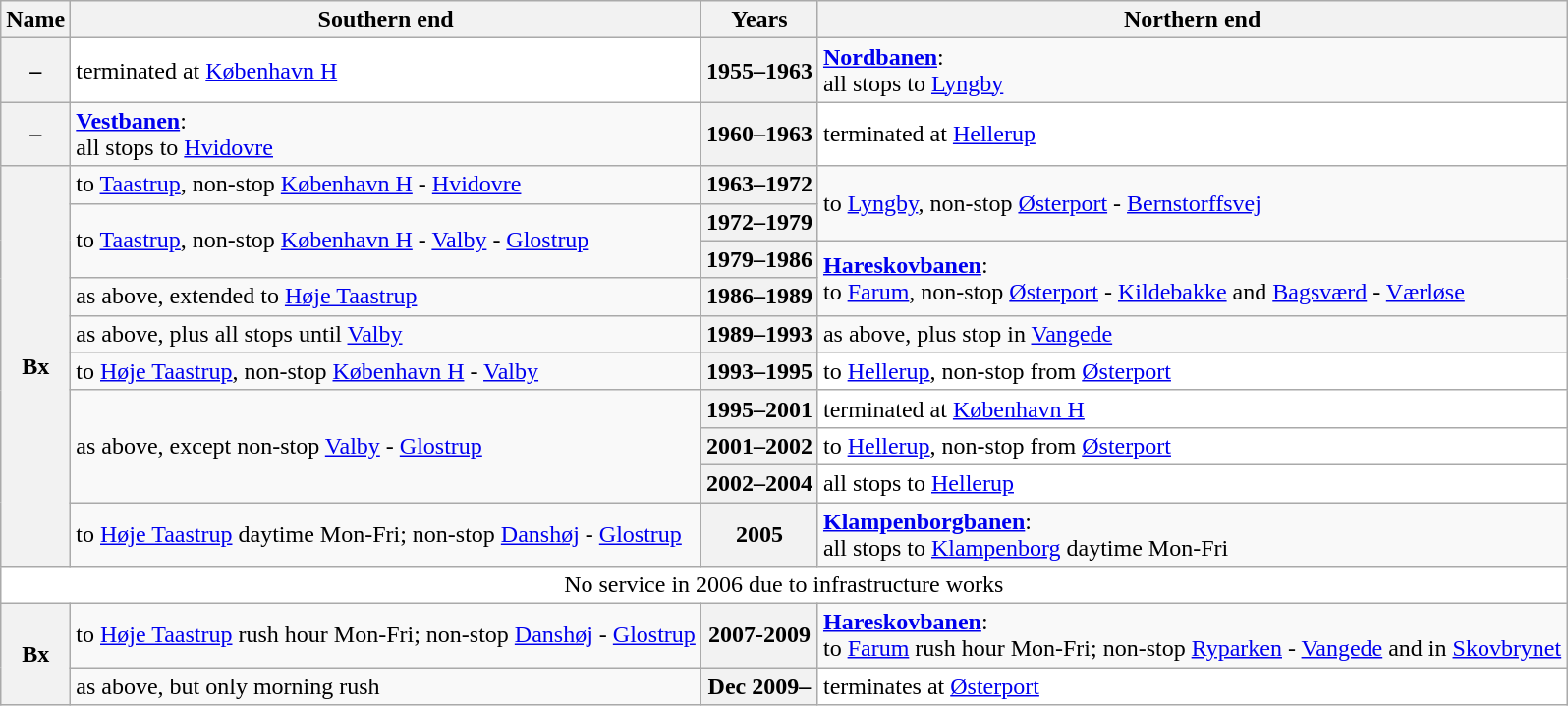<table class=wikitable>
<tr>
<th>Name</th>
<th>Southern end</th>
<th>Years</th>
<th>Northern end</th>
</tr>
<tr>
<th>–</th>
<td style="background:white">terminated at <a href='#'>København H</a></td>
<th>1955–1963</th>
<td><strong><a href='#'>Nordbanen</a></strong>:<br> all stops to <a href='#'>Lyngby</a></td>
</tr>
<tr>
<th>–</th>
<td><strong><a href='#'>Vestbanen</a></strong>:<br> all stops to <a href='#'>Hvidovre</a></td>
<th>1960–1963</th>
<td style="background:white">terminated at <a href='#'>Hellerup</a></td>
</tr>
<tr>
<th rowspan=10>Bx</th>
<td>to <a href='#'>Taastrup</a>, non-stop <a href='#'>København H</a> - <a href='#'>Hvidovre</a></td>
<th>1963–1972</th>
<td rowspan=2>to <a href='#'>Lyngby</a>, non-stop <a href='#'>Østerport</a> - <a href='#'>Bernstorffsvej</a></td>
</tr>
<tr>
<td rowspan=2>to <a href='#'>Taastrup</a>, non-stop <a href='#'>København H</a> - <a href='#'>Valby</a> - <a href='#'>Glostrup</a></td>
<th>1972–1979</th>
</tr>
<tr>
<th>1979–1986</th>
<td rowspan=2><strong><a href='#'>Hareskovbanen</a></strong>:<br> to <a href='#'>Farum</a>, non-stop <a href='#'>Østerport</a> - <a href='#'>Kildebakke</a> and <a href='#'>Bagsværd</a> - <a href='#'>Værløse</a></td>
</tr>
<tr>
<td>as above, extended to <a href='#'>Høje Taastrup</a></td>
<th>1986–1989</th>
</tr>
<tr>
<td>as above, plus all stops until <a href='#'>Valby</a></td>
<th>1989–1993</th>
<td>as above, plus stop in <a href='#'>Vangede</a></td>
</tr>
<tr>
<td>to <a href='#'>Høje Taastrup</a>, non-stop <a href='#'>København H</a> - <a href='#'>Valby</a></td>
<th>1993–1995</th>
<td style="background:white">to <a href='#'>Hellerup</a>, non-stop from <a href='#'>Østerport</a></td>
</tr>
<tr>
<td rowspan=3>as above, except non-stop <a href='#'>Valby</a> - <a href='#'>Glostrup</a></td>
<th>1995–2001</th>
<td style="background:white">terminated at <a href='#'>København H</a></td>
</tr>
<tr>
<th>2001–2002</th>
<td style="background:white">to <a href='#'>Hellerup</a>, non-stop from <a href='#'>Østerport</a></td>
</tr>
<tr>
<th> 2002–2004</th>
<td style="background:white">all stops to <a href='#'>Hellerup</a></td>
</tr>
<tr>
<td>to <a href='#'>Høje Taastrup</a> daytime Mon-Fri; non-stop <a href='#'>Danshøj</a> - <a href='#'>Glostrup</a></td>
<th>2005</th>
<td><strong><a href='#'>Klampenborgbanen</a></strong>:<br> all stops to <a href='#'>Klampenborg</a> daytime Mon-Fri</td>
</tr>
<tr>
<td colspan=4 style="background:white" align=center>No service in 2006 due to infrastructure works</td>
</tr>
<tr>
<th rowspan=2>Bx</th>
<td>to <a href='#'>Høje Taastrup</a> rush hour Mon-Fri; non-stop <a href='#'>Danshøj</a> - <a href='#'>Glostrup</a></td>
<th>2007-2009</th>
<td><strong><a href='#'>Hareskovbanen</a></strong>:<br> to <a href='#'>Farum</a> rush hour Mon-Fri; non-stop <a href='#'>Ryparken</a> - <a href='#'>Vangede</a> and in <a href='#'>Skovbrynet</a></td>
</tr>
<tr>
<td>as above, but only morning rush</td>
<th>Dec 2009–</th>
<td style="background:white">terminates at <a href='#'>Østerport</a></td>
</tr>
</table>
